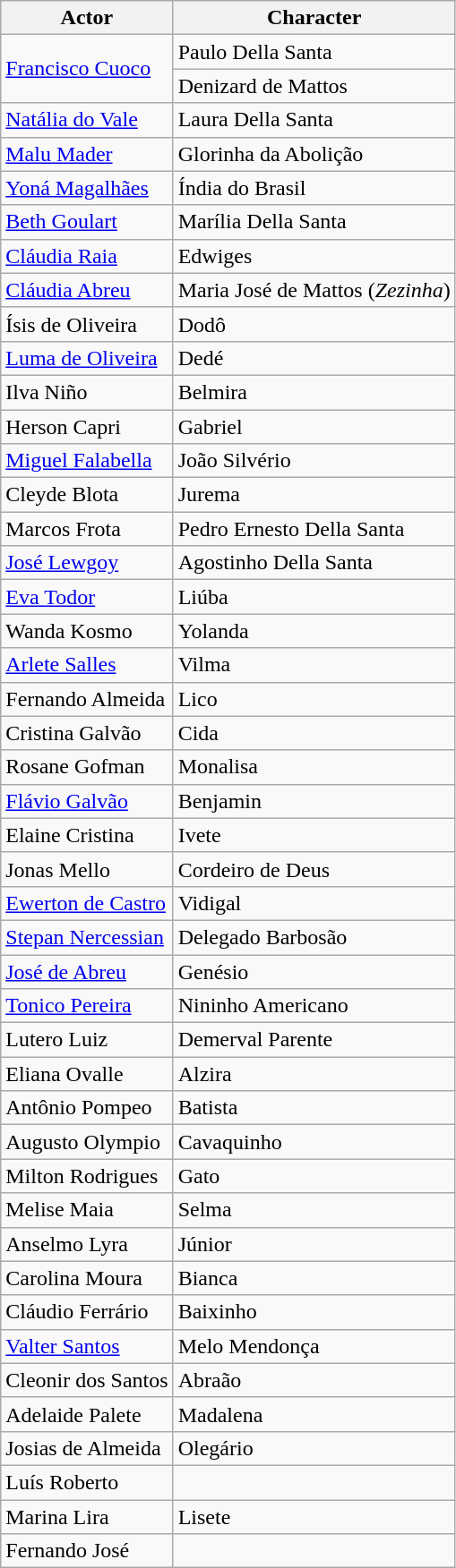<table class="wikitable">
<tr>
<th>Actor</th>
<th>Character</th>
</tr>
<tr>
<td rowspan=2><a href='#'>Francisco Cuoco</a></td>
<td>Paulo Della Santa</td>
</tr>
<tr>
<td>Denizard de Mattos</td>
</tr>
<tr>
<td><a href='#'>Natália do Vale</a></td>
<td>Laura Della Santa</td>
</tr>
<tr>
<td><a href='#'>Malu Mader</a></td>
<td>Glorinha da Abolição</td>
</tr>
<tr>
<td><a href='#'>Yoná Magalhães</a></td>
<td>Índia do Brasil</td>
</tr>
<tr>
<td><a href='#'>Beth Goulart</a></td>
<td>Marília Della Santa</td>
</tr>
<tr>
<td><a href='#'>Cláudia Raia</a></td>
<td>Edwiges</td>
</tr>
<tr>
<td><a href='#'>Cláudia Abreu</a></td>
<td>Maria José de Mattos (<em>Zezinha</em>)</td>
</tr>
<tr>
<td>Ísis de Oliveira</td>
<td>Dodô</td>
</tr>
<tr>
<td><a href='#'>Luma de Oliveira</a></td>
<td>Dedé</td>
</tr>
<tr>
<td>Ilva Niño</td>
<td>Belmira</td>
</tr>
<tr>
<td>Herson Capri</td>
<td>Gabriel</td>
</tr>
<tr>
<td><a href='#'>Miguel Falabella</a></td>
<td>João Silvério</td>
</tr>
<tr>
<td>Cleyde Blota</td>
<td>Jurema</td>
</tr>
<tr>
<td>Marcos Frota</td>
<td>Pedro Ernesto Della Santa</td>
</tr>
<tr>
<td><a href='#'>José Lewgoy</a></td>
<td>Agostinho Della Santa</td>
</tr>
<tr>
<td><a href='#'>Eva Todor</a></td>
<td>Liúba</td>
</tr>
<tr>
<td>Wanda Kosmo</td>
<td>Yolanda</td>
</tr>
<tr>
<td><a href='#'>Arlete Salles</a></td>
<td>Vilma</td>
</tr>
<tr>
<td>Fernando Almeida</td>
<td>Lico</td>
</tr>
<tr>
<td>Cristina Galvão</td>
<td>Cida</td>
</tr>
<tr>
<td>Rosane Gofman</td>
<td>Monalisa</td>
</tr>
<tr>
<td><a href='#'>Flávio Galvão</a></td>
<td>Benjamin</td>
</tr>
<tr>
<td>Elaine Cristina</td>
<td>Ivete</td>
</tr>
<tr>
<td>Jonas Mello</td>
<td>Cordeiro de Deus</td>
</tr>
<tr>
<td><a href='#'>Ewerton de Castro</a></td>
<td>Vidigal</td>
</tr>
<tr>
<td><a href='#'>Stepan Nercessian</a></td>
<td>Delegado Barbosão</td>
</tr>
<tr>
<td><a href='#'>José de Abreu</a></td>
<td>Genésio</td>
</tr>
<tr>
<td><a href='#'>Tonico Pereira</a></td>
<td>Nininho Americano</td>
</tr>
<tr>
<td>Lutero Luiz</td>
<td>Demerval Parente</td>
</tr>
<tr>
<td>Eliana Ovalle</td>
<td>Alzira</td>
</tr>
<tr>
<td>Antônio Pompeo</td>
<td>Batista</td>
</tr>
<tr>
<td>Augusto Olympio</td>
<td>Cavaquinho</td>
</tr>
<tr>
<td>Milton Rodrigues</td>
<td>Gato</td>
</tr>
<tr>
<td>Melise Maia</td>
<td>Selma</td>
</tr>
<tr>
<td>Anselmo Lyra</td>
<td>Júnior</td>
</tr>
<tr>
<td>Carolina Moura</td>
<td>Bianca</td>
</tr>
<tr>
<td>Cláudio Ferrário</td>
<td>Baixinho</td>
</tr>
<tr>
<td><a href='#'>Valter Santos</a></td>
<td>Melo Mendonça</td>
</tr>
<tr>
<td>Cleonir dos Santos</td>
<td>Abraão</td>
</tr>
<tr>
<td>Adelaide Palete</td>
<td>Madalena</td>
</tr>
<tr>
<td>Josias de Almeida</td>
<td>Olegário</td>
</tr>
<tr>
<td>Luís Roberto</td>
<td></td>
</tr>
<tr>
<td>Marina Lira</td>
<td>Lisete</td>
</tr>
<tr>
<td>Fernando José</td>
<td></td>
</tr>
</table>
